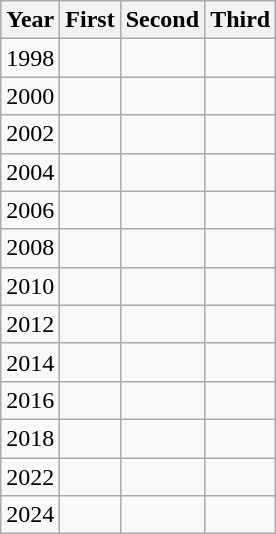<table class='wikitable'>
<tr>
<th>Year</th>
<th>First</th>
<th>Second</th>
<th>Third</th>
</tr>
<tr>
<td>1998</td>
<td></td>
<td></td>
<td></td>
</tr>
<tr>
<td>2000</td>
<td></td>
<td></td>
<td></td>
</tr>
<tr>
<td>2002</td>
<td></td>
<td></td>
<td></td>
</tr>
<tr>
<td>2004</td>
<td></td>
<td></td>
<td></td>
</tr>
<tr>
<td>2006</td>
<td></td>
<td></td>
<td></td>
</tr>
<tr>
<td>2008</td>
<td></td>
<td></td>
<td></td>
</tr>
<tr>
<td>2010</td>
<td></td>
<td></td>
<td></td>
</tr>
<tr>
<td>2012</td>
<td></td>
<td></td>
<td></td>
</tr>
<tr>
<td>2014</td>
<td></td>
<td></td>
<td></td>
</tr>
<tr>
<td>2016</td>
<td></td>
<td></td>
<td></td>
</tr>
<tr>
<td>2018</td>
<td></td>
<td></td>
<td></td>
</tr>
<tr>
<td>2022</td>
<td></td>
<td></td>
<td></td>
</tr>
<tr>
<td>2024</td>
<td></td>
<td></td>
<td></td>
</tr>
</table>
